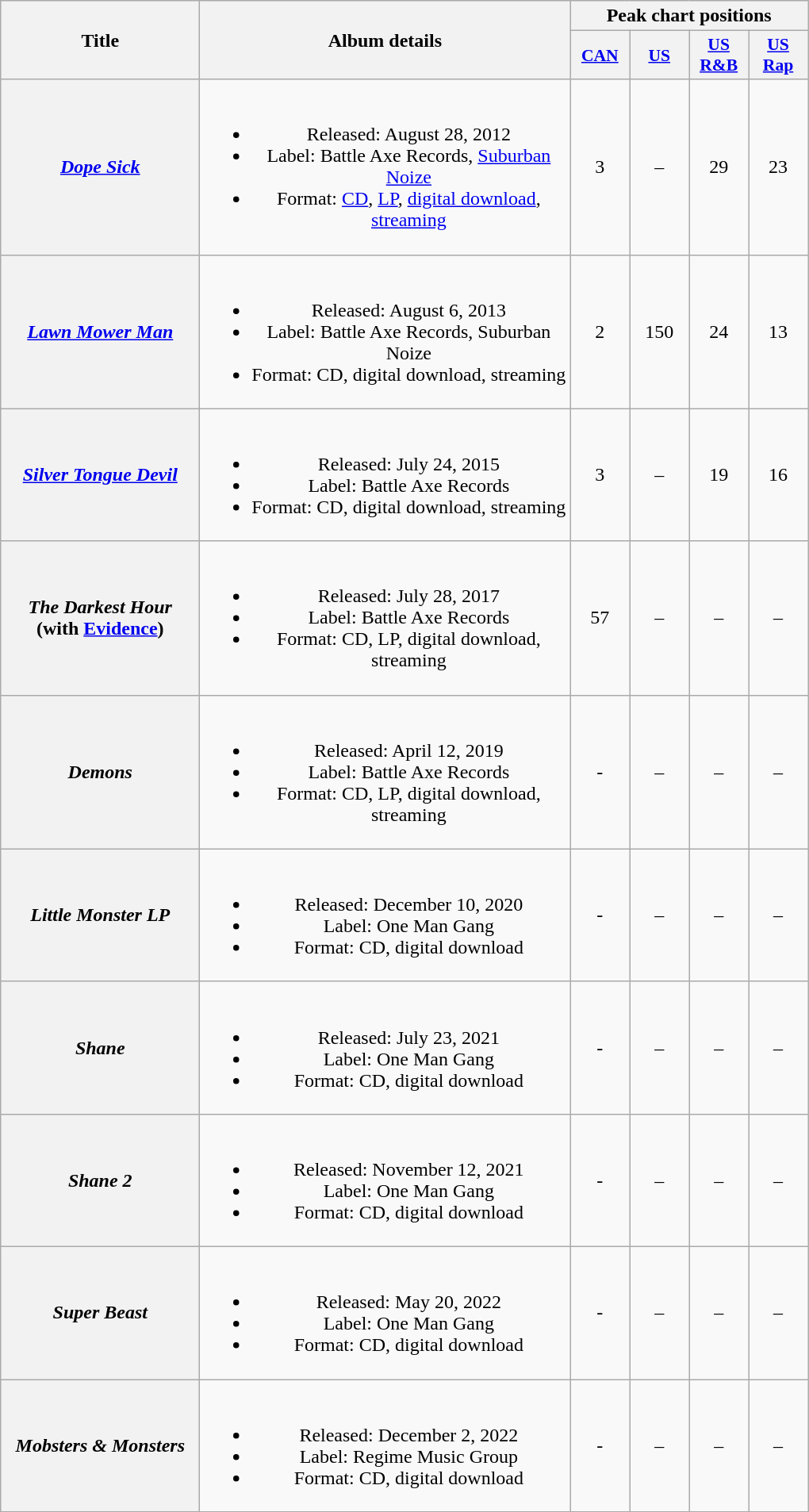<table class="wikitable plainrowheaders" style="text-align:center;">
<tr>
<th scope="col" rowspan="2" style="width:10em;">Title</th>
<th scope="col" rowspan="2" style="width:19em;">Album details</th>
<th scope="col" colspan="4">Peak chart positions</th>
</tr>
<tr>
<th scope="col" style="width:3em;font-size:90%;"><a href='#'>CAN</a><br></th>
<th scope="col" style="width:3em;font-size:90%;"><a href='#'>US</a></th>
<th scope="col" style="width:3em;font-size:90%;"><a href='#'>US R&B</a></th>
<th scope="col" style="width:3em;font-size:90%;"><a href='#'>US<br>Rap</a></th>
</tr>
<tr>
<th scope="row"><em><a href='#'>Dope Sick</a></em></th>
<td><br><ul><li>Released: August 28, 2012</li><li>Label: Battle Axe Records, <a href='#'>Suburban Noize</a></li><li>Format: <a href='#'>CD</a>, <a href='#'>LP</a>, <a href='#'>digital download</a>, <a href='#'>streaming</a></li></ul></td>
<td>3</td>
<td>–</td>
<td>29</td>
<td>23</td>
</tr>
<tr>
<th scope="row"><em><a href='#'>Lawn Mower Man</a></em></th>
<td><br><ul><li>Released: August 6, 2013</li><li>Label: Battle Axe Records, Suburban Noize</li><li>Format: CD, digital download, streaming</li></ul></td>
<td>2</td>
<td>150</td>
<td>24</td>
<td>13</td>
</tr>
<tr>
<th scope="row"><em><a href='#'>Silver Tongue Devil</a></em></th>
<td><br><ul><li>Released: July 24, 2015</li><li>Label: Battle Axe Records</li><li>Format: CD, digital download, streaming</li></ul></td>
<td>3</td>
<td>–</td>
<td>19</td>
<td>16</td>
</tr>
<tr>
<th scope="row"><em>The Darkest Hour</em><br><span>(with <a href='#'>Evidence</a>)</span></th>
<td><br><ul><li>Released: July 28, 2017</li><li>Label: Battle Axe Records</li><li>Format: CD, LP, digital download, streaming</li></ul></td>
<td>57</td>
<td>–</td>
<td>–</td>
<td>–</td>
</tr>
<tr>
<th scope="row"><em>Demons</em></th>
<td><br><ul><li>Released: April 12, 2019</li><li>Label: Battle Axe Records</li><li>Format: CD, LP, digital download, streaming</li></ul></td>
<td>-</td>
<td>–</td>
<td>–</td>
<td>–</td>
</tr>
<tr>
<th scope="row"><em>Little Monster LP</em></th>
<td><br><ul><li>Released: December 10, 2020</li><li>Label: One Man Gang</li><li>Format: CD, digital download</li></ul></td>
<td>-</td>
<td>–</td>
<td>–</td>
<td>–</td>
</tr>
<tr>
<th scope="row"><em>Shane</em></th>
<td><br><ul><li>Released: July 23, 2021</li><li>Label: One Man Gang</li><li>Format: CD, digital download</li></ul></td>
<td>-</td>
<td>–</td>
<td>–</td>
<td>–</td>
</tr>
<tr>
<th scope="row"><em>Shane 2</em></th>
<td><br><ul><li>Released: November 12, 2021</li><li>Label: One Man Gang</li><li>Format: CD, digital download</li></ul></td>
<td>-</td>
<td>–</td>
<td>–</td>
<td>–</td>
</tr>
<tr>
<th scope="row"><em>Super Beast</em></th>
<td><br><ul><li>Released: May 20, 2022</li><li>Label: One Man Gang</li><li>Format: CD, digital download</li></ul></td>
<td>-</td>
<td>–</td>
<td>–</td>
<td>–</td>
</tr>
<tr>
<th scope="row"><em>Mobsters & Monsters</em><br></th>
<td><br><ul><li>Released: December 2, 2022</li><li>Label: Regime Music Group</li><li>Format: CD, digital download</li></ul></td>
<td>-</td>
<td>–</td>
<td>–</td>
<td>–</td>
</tr>
</table>
